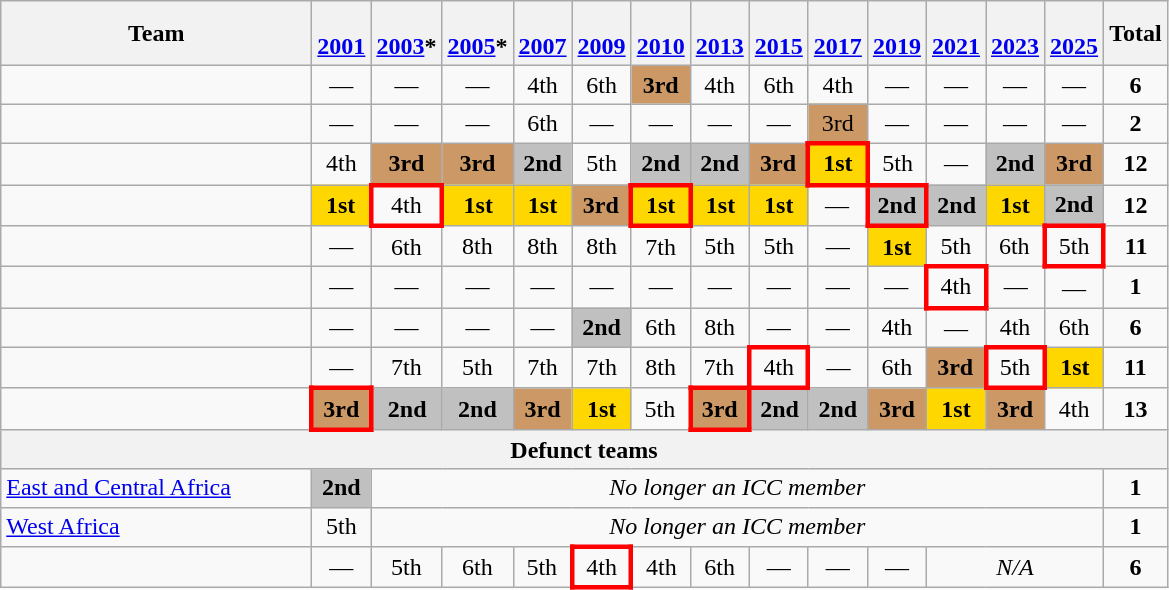<table class="wikitable" style="text-align:center; font-size:100%">
<tr>
<th width=200>Team</th>
<th><br><a href='#'>2001</a></th>
<th><br><a href='#'>2003</a>*</th>
<th><br><a href='#'>2005</a>*</th>
<th><br><a href='#'>2007</a></th>
<th><br><a href='#'>2009</a></th>
<th><br><a href='#'>2010</a></th>
<th><br><a href='#'>2013</a></th>
<th><br><a href='#'>2015</a></th>
<th><br><a href='#'>2017</a></th>
<th><br><a href='#'>2019</a></th>
<th><br><a href='#'>2021</a></th>
<th><br><a href='#'>2023</a></th>
<th><br><a href='#'>2025</a></th>
<th>Total</th>
</tr>
<tr>
<td align=left></td>
<td>—</td>
<td>—</td>
<td>—</td>
<td>4th</td>
<td>6th</td>
<td bgcolor=#cc9966><strong>3rd</strong></td>
<td>4th</td>
<td>6th</td>
<td>4th</td>
<td>―</td>
<td>―</td>
<td>―</td>
<td>―</td>
<td><strong>6</strong></td>
</tr>
<tr>
<td align=left></td>
<td>—</td>
<td>—</td>
<td>—</td>
<td>6th</td>
<td>—</td>
<td>—</td>
<td>—</td>
<td>—</td>
<td bgcolor=#cc9966>3rd</td>
<td>―</td>
<td>―</td>
<td>―</td>
<td>―</td>
<td><strong>2</strong></td>
</tr>
<tr>
<td align=left></td>
<td>4th</td>
<td bgcolor=#cc9966><strong>3rd</strong></td>
<td bgcolor=#cc9966><strong>3rd</strong></td>
<td bgcolor=Silver><strong>2nd</strong></td>
<td>5th</td>
<td bgcolor=Silver><strong>2nd</strong></td>
<td bgcolor=Silver><strong>2nd</strong></td>
<td bgcolor=#cc9966><strong>3rd</strong></td>
<td style="border: 3px solid red" bgcolor=Gold><strong>1st</strong></td>
<td>5th</td>
<td>―</td>
<td bgcolor=Silver><strong>2nd</strong></td>
<td bgcolor=#cc9966><strong>3rd</strong></td>
<td><strong>12</strong></td>
</tr>
<tr>
<td align=left></td>
<td bgcolor=Gold><strong>1st</strong></td>
<td style="border: 3px solid red">4th</td>
<td bgcolor=Gold><strong>1st</strong></td>
<td bgcolor=Gold><strong>1st</strong></td>
<td bgcolor=#cc9966><strong>3rd</strong></td>
<td style="border: 3px solid red" bgcolor=Gold><strong>1st</strong></td>
<td bgcolor=Gold><strong>1st</strong></td>
<td bgcolor=Gold><strong>1st</strong></td>
<td>―</td>
<td style="border: 3px solid red" bgcolor=Silver><strong>2nd</strong></td>
<td bgcolor=Silver><strong>2nd</strong></td>
<td bgcolor=Gold><strong>1st</strong></td>
<td bgcolor=Silver><strong>2nd</strong></td>
<td><strong>12</strong></td>
</tr>
<tr>
<td align=left></td>
<td>—</td>
<td>6th</td>
<td>8th</td>
<td>8th</td>
<td>8th</td>
<td>7th</td>
<td>5th</td>
<td>5th</td>
<td>―</td>
<td bgcolor=Gold><strong>1st</strong></td>
<td>5th</td>
<td>6th</td>
<td style="border: 3px solid red">5th</td>
<td><strong>11 </strong></td>
</tr>
<tr>
<td align=left></td>
<td>—</td>
<td>—</td>
<td>—</td>
<td>—</td>
<td>—</td>
<td>—</td>
<td>—</td>
<td>—</td>
<td>―</td>
<td>—</td>
<td style="border: 3px solid red">4th</td>
<td>―</td>
<td>―</td>
<td><strong>1</strong></td>
</tr>
<tr>
<td align=left></td>
<td>—</td>
<td>—</td>
<td>—</td>
<td>—</td>
<td bgcolor=Silver><strong>2nd</strong></td>
<td>6th</td>
<td>8th</td>
<td>—</td>
<td>―</td>
<td>4th</td>
<td>―</td>
<td>4th</td>
<td>6th</td>
<td><strong>6</strong></td>
</tr>
<tr>
<td align=left></td>
<td>—</td>
<td>7th</td>
<td>5th</td>
<td>7th</td>
<td>7th</td>
<td>8th</td>
<td>7th</td>
<td style="border: 3px solid red">4th</td>
<td>―</td>
<td>6th</td>
<td bgcolor=#cc9966><strong>3rd</strong></td>
<td style="border: 3px solid red">5th</td>
<td bgcolor=Gold><strong>1st</strong></td>
<td><strong>11</strong></td>
</tr>
<tr>
<td align=left></td>
<td style="border: 3px solid red" bgcolor=#cc9966><strong>3rd</strong></td>
<td bgcolor=Silver><strong>2nd</strong></td>
<td bgcolor=Silver><strong>2nd</strong></td>
<td bgcolor=#cc9966><strong>3rd</strong></td>
<td bgcolor=Gold><strong>1st</strong></td>
<td>5th</td>
<td style="border: 3px solid red" bgcolor=#cc9966><strong>3rd</strong></td>
<td bgcolor=Silver><strong>2nd</strong></td>
<td bgcolor=Silver><strong>2nd</strong></td>
<td bgcolor=#cc9966><strong>3rd</strong></td>
<td bgcolor=Gold><strong>1st</strong></td>
<td bgcolor=#cc9966><strong>3rd</strong></td>
<td>4th</td>
<td><strong>13</strong></td>
</tr>
<tr>
<th colspan=15>Defunct teams</th>
</tr>
<tr>
<td align=left> <a href='#'>East and Central Africa</a></td>
<td bgcolor=Silver><strong>2nd</strong></td>
<td colspan="12"><em>No longer an ICC member</em></td>
<td><strong>1</strong></td>
</tr>
<tr>
<td align=left> <a href='#'>West Africa</a></td>
<td>5th</td>
<td colspan="12"><em>No longer an ICC member</em></td>
<td><strong>1</strong></td>
</tr>
<tr>
<td align=left></td>
<td>—</td>
<td>5th</td>
<td>6th</td>
<td>5th</td>
<td style="border: 3px solid red">4th</td>
<td>4th</td>
<td>6th</td>
<td>—</td>
<td>―</td>
<td>―</td>
<td colspan="3"><em>N/A</em></td>
<td><strong>6</strong></td>
</tr>
</table>
